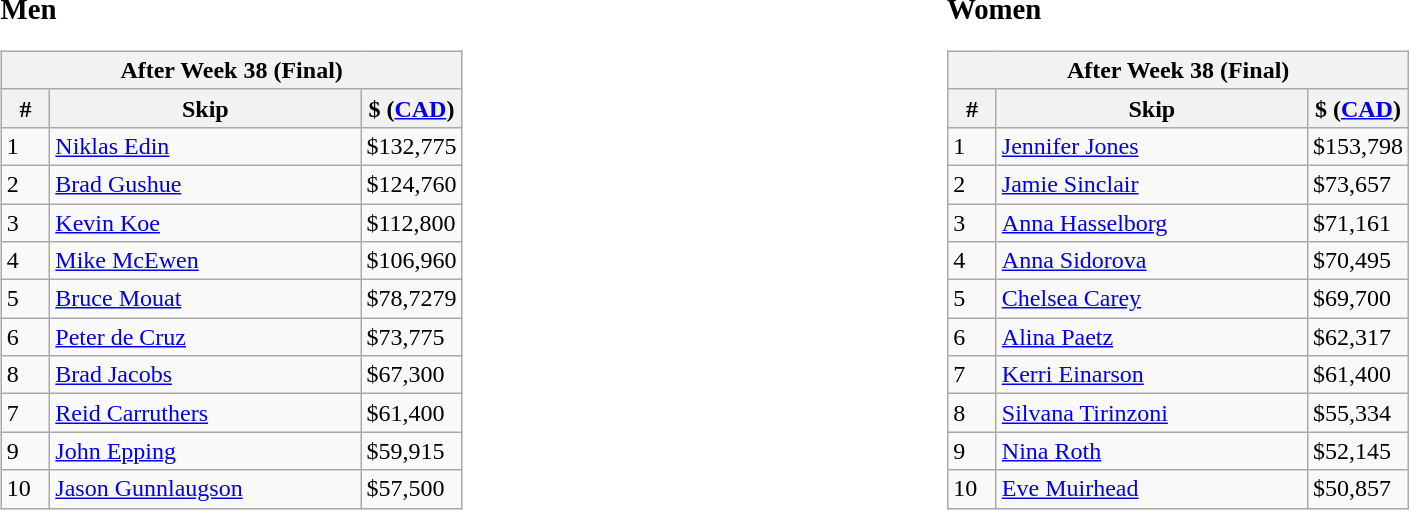<table>
<tr>
<td width=20% valign="top"><br><big><strong>Men</strong></big><table class=wikitable>
<tr>
<th colspan=3>After Week 38 (Final)</th>
</tr>
<tr align=center>
<th width=25>#</th>
<th width=200>Skip</th>
<th width=55>$ (<a href='#'>CAD</a>)</th>
</tr>
<tr>
<td>1</td>
<td> <a href='#'>Niklas Edin</a></td>
<td>$132,775</td>
</tr>
<tr>
<td>2</td>
<td> <a href='#'>Brad Gushue</a></td>
<td>$124,760</td>
</tr>
<tr>
<td>3</td>
<td> <a href='#'>Kevin Koe</a></td>
<td>$112,800</td>
</tr>
<tr>
<td>4</td>
<td> <a href='#'>Mike McEwen</a></td>
<td>$106,960</td>
</tr>
<tr>
<td>5</td>
<td> <a href='#'>Bruce Mouat</a></td>
<td>$78,7279</td>
</tr>
<tr>
<td>6</td>
<td> <a href='#'>Peter de Cruz</a></td>
<td>$73,775</td>
</tr>
<tr>
<td>8</td>
<td> <a href='#'>Brad Jacobs</a></td>
<td>$67,300</td>
</tr>
<tr>
<td>7</td>
<td> <a href='#'>Reid Carruthers</a></td>
<td>$61,400</td>
</tr>
<tr>
<td>9</td>
<td> <a href='#'>John Epping</a></td>
<td>$59,915</td>
</tr>
<tr>
<td>10</td>
<td> <a href='#'>Jason Gunnlaugson</a></td>
<td>$57,500</td>
</tr>
</table>
</td>
<td width=20% valign="top"><br><big><strong>Women</strong></big><table class=wikitable>
<tr>
<th colspan=3>After Week 38 (Final)</th>
</tr>
<tr align=center>
<th width=25>#</th>
<th width=200>Skip</th>
<th width=55>$ (<a href='#'>CAD</a>)</th>
</tr>
<tr>
<td>1</td>
<td> <a href='#'>Jennifer Jones</a></td>
<td>$153,798</td>
</tr>
<tr>
<td>2</td>
<td> <a href='#'>Jamie Sinclair</a></td>
<td>$73,657</td>
</tr>
<tr>
<td>3</td>
<td> <a href='#'>Anna Hasselborg</a></td>
<td>$71,161</td>
</tr>
<tr>
<td>4</td>
<td> <a href='#'>Anna Sidorova</a></td>
<td>$70,495</td>
</tr>
<tr>
<td>5</td>
<td> <a href='#'>Chelsea Carey</a></td>
<td>$69,700</td>
</tr>
<tr>
<td>6</td>
<td> <a href='#'>Alina Paetz</a></td>
<td>$62,317</td>
</tr>
<tr>
<td>7</td>
<td> <a href='#'>Kerri Einarson</a></td>
<td>$61,400</td>
</tr>
<tr>
<td>8</td>
<td> <a href='#'>Silvana Tirinzoni</a></td>
<td>$55,334</td>
</tr>
<tr>
<td>9</td>
<td> <a href='#'>Nina Roth</a></td>
<td>$52,145</td>
</tr>
<tr>
<td>10</td>
<td> <a href='#'>Eve Muirhead</a></td>
<td>$50,857</td>
</tr>
</table>
</td>
</tr>
</table>
